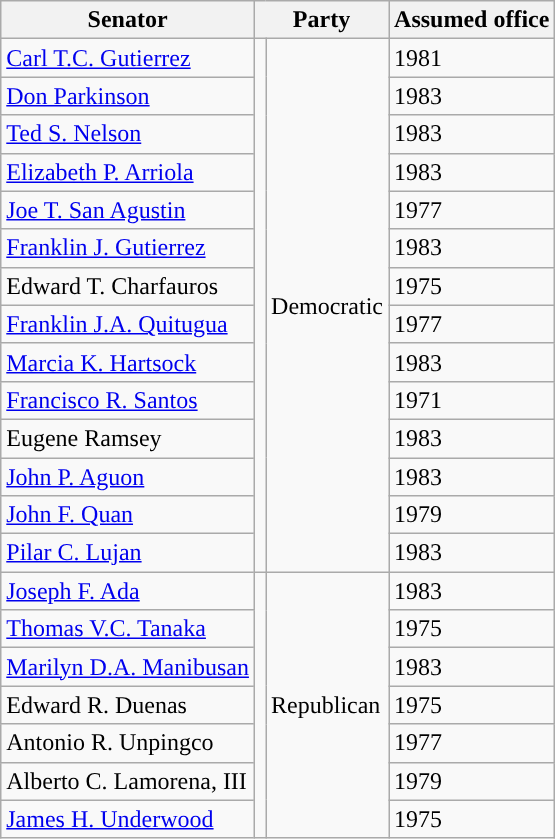<table class="wikitable sortable" id="votingmembers">
<tr style="vertical-align:bottom;">
<th>Senator</th>
<th colspan=2>Party</th>
<th>Assumed office</th>
</tr>
<tr>
<td><a href='#'>Carl T.C. Gutierrez</a></td>
<td rowspan="14" style="background-color:"></td>
<td rowspan="14">Democratic</td>
<td>1981</td>
</tr>
<tr>
<td><a href='#'>Don Parkinson</a></td>
<td>1983</td>
</tr>
<tr>
<td><a href='#'>Ted S. Nelson</a></td>
<td>1983</td>
</tr>
<tr>
<td><a href='#'>Elizabeth P. Arriola</a></td>
<td>1983</td>
</tr>
<tr>
<td><a href='#'>Joe T. San Agustin</a></td>
<td>1977</td>
</tr>
<tr>
<td><a href='#'>Franklin J. Gutierrez</a></td>
<td>1983</td>
</tr>
<tr>
<td>Edward T. Charfauros</td>
<td>1975</td>
</tr>
<tr>
<td><a href='#'>Franklin J.A. Quitugua</a></td>
<td>1977</td>
</tr>
<tr>
<td><a href='#'>Marcia K. Hartsock</a></td>
<td>1983</td>
</tr>
<tr>
<td><a href='#'>Francisco R. Santos</a></td>
<td>1971</td>
</tr>
<tr>
<td>Eugene Ramsey</td>
<td>1983</td>
</tr>
<tr>
<td><a href='#'>John P. Aguon</a></td>
<td>1983</td>
</tr>
<tr>
<td><a href='#'>John F. Quan</a></td>
<td>1979</td>
</tr>
<tr>
<td><a href='#'>Pilar C. Lujan</a></td>
<td>1983</td>
</tr>
<tr>
<td><a href='#'>Joseph F. Ada</a></td>
<td rowspan="7" style="background-color:"></td>
<td rowspan="7">Republican</td>
<td>1983</td>
</tr>
<tr>
<td><a href='#'>Thomas V.C. Tanaka</a></td>
<td>1975</td>
</tr>
<tr>
<td><a href='#'>Marilyn D.A. Manibusan</a></td>
<td>1983</td>
</tr>
<tr>
<td>Edward R. Duenas</td>
<td>1975</td>
</tr>
<tr>
<td>Antonio R. Unpingco</td>
<td>1977</td>
</tr>
<tr>
<td>Alberto C. Lamorena, III</td>
<td>1979</td>
</tr>
<tr>
<td><a href='#'>James H. Underwood</a></td>
<td>1975</td>
</tr>
</table>
